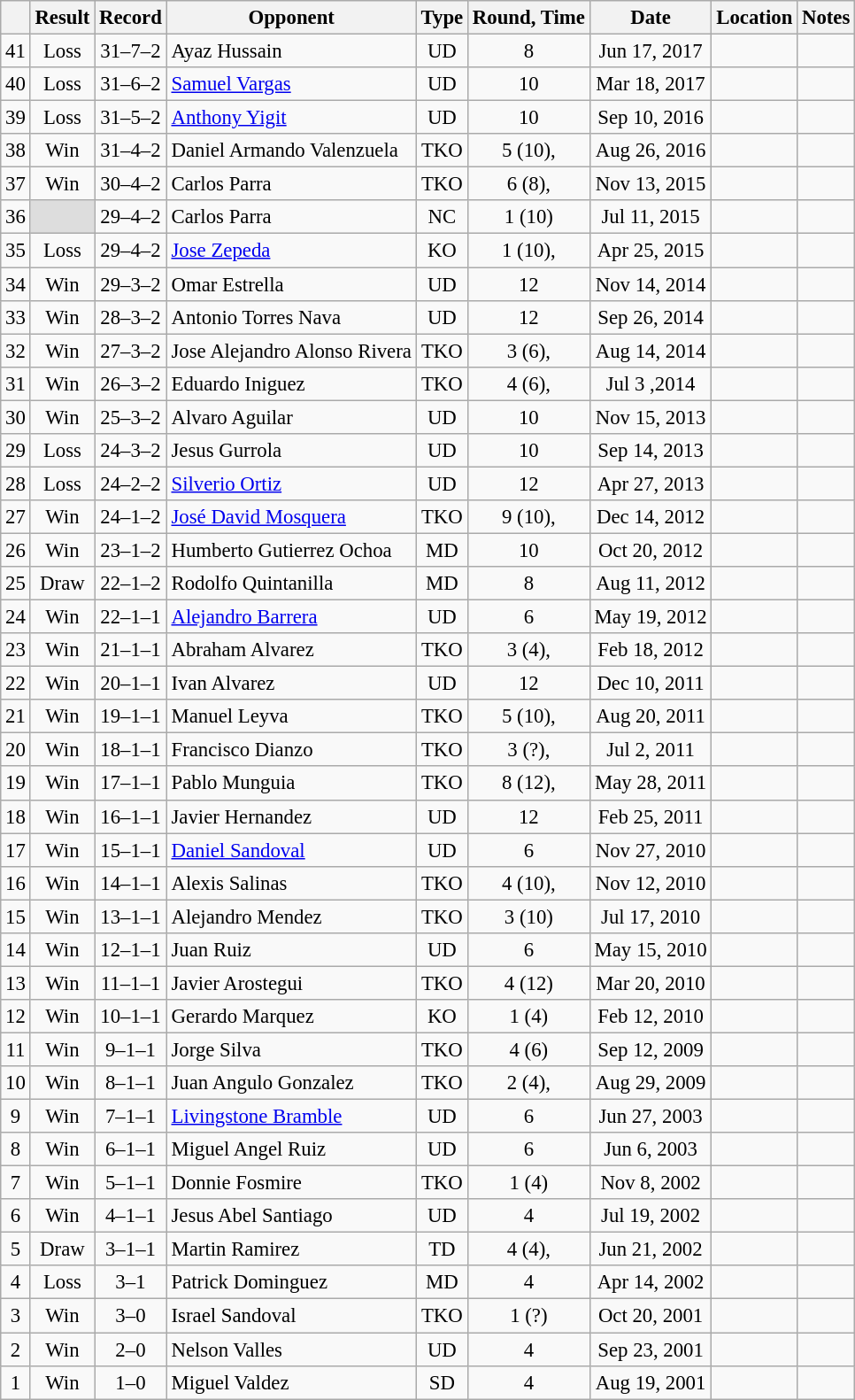<table class="wikitable" style="text-align:center; font-size:95%">
<tr>
<th></th>
<th>Result</th>
<th>Record</th>
<th>Opponent</th>
<th>Type</th>
<th>Round, Time</th>
<th>Date</th>
<th>Location</th>
<th>Notes</th>
</tr>
<tr>
<td>41</td>
<td>Loss</td>
<td>31–7–2 </td>
<td align=left>Ayaz Hussain</td>
<td>UD</td>
<td>8</td>
<td>Jun 17, 2017</td>
<td align=left></td>
<td></td>
</tr>
<tr>
<td>40</td>
<td>Loss</td>
<td>31–6–2 </td>
<td align=left><a href='#'>Samuel Vargas</a></td>
<td>UD</td>
<td>10</td>
<td>Mar 18, 2017</td>
<td align=left></td>
<td align=left></td>
</tr>
<tr>
<td>39</td>
<td>Loss</td>
<td>31–5–2 </td>
<td align=left><a href='#'>Anthony Yigit</a></td>
<td>UD</td>
<td>10</td>
<td>Sep 10, 2016</td>
<td align=left></td>
<td></td>
</tr>
<tr>
<td>38</td>
<td>Win</td>
<td>31–4–2 </td>
<td align=left>Daniel Armando Valenzuela</td>
<td>TKO</td>
<td>5 (10), </td>
<td>Aug 26, 2016</td>
<td align=left></td>
<td></td>
</tr>
<tr>
<td>37</td>
<td>Win</td>
<td>30–4–2 </td>
<td align=left>Carlos Parra</td>
<td>TKO</td>
<td>6 (8), </td>
<td>Nov 13, 2015</td>
<td align=left></td>
<td></td>
</tr>
<tr>
<td>36</td>
<td style="background: #DDD"></td>
<td>29–4–2 </td>
<td align=left>Carlos Parra</td>
<td>NC</td>
<td>1 (10)</td>
<td>Jul 11, 2015</td>
<td align=left></td>
<td align=left></td>
</tr>
<tr>
<td>35</td>
<td>Loss</td>
<td>29–4–2</td>
<td align=left><a href='#'>Jose Zepeda</a></td>
<td>KO</td>
<td>1 (10), </td>
<td>Apr 25, 2015</td>
<td align=left></td>
<td></td>
</tr>
<tr>
<td>34</td>
<td>Win</td>
<td>29–3–2</td>
<td align=left>Omar Estrella</td>
<td>UD</td>
<td>12</td>
<td>Nov 14, 2014</td>
<td align=left></td>
<td align=left></td>
</tr>
<tr>
<td>33</td>
<td>Win</td>
<td>28–3–2</td>
<td align=left>Antonio Torres Nava</td>
<td>UD</td>
<td>12</td>
<td>Sep 26, 2014</td>
<td align=left></td>
<td></td>
</tr>
<tr>
<td>32</td>
<td>Win</td>
<td>27–3–2</td>
<td align=left>Jose Alejandro Alonso Rivera</td>
<td>TKO</td>
<td>3 (6), </td>
<td>Aug 14, 2014</td>
<td align=left></td>
<td align=left></td>
</tr>
<tr>
<td>31</td>
<td>Win</td>
<td>26–3–2</td>
<td align=left>Eduardo Iniguez</td>
<td>TKO</td>
<td>4 (6), </td>
<td>Jul 3 ,2014</td>
<td align=left></td>
<td></td>
</tr>
<tr>
<td>30</td>
<td>Win</td>
<td>25–3–2</td>
<td align=left>Alvaro Aguilar</td>
<td>UD</td>
<td>10</td>
<td>Nov 15, 2013</td>
<td align=left></td>
<td></td>
</tr>
<tr>
<td>29</td>
<td>Loss</td>
<td>24–3–2</td>
<td align=left>Jesus Gurrola</td>
<td>UD</td>
<td>10</td>
<td>Sep 14, 2013</td>
<td align=left></td>
<td></td>
</tr>
<tr>
<td>28</td>
<td>Loss</td>
<td>24–2–2</td>
<td align=left><a href='#'>Silverio Ortiz</a></td>
<td>UD</td>
<td>12</td>
<td>Apr 27, 2013</td>
<td align=left></td>
<td></td>
</tr>
<tr>
<td>27</td>
<td>Win</td>
<td>24–1–2</td>
<td align=left><a href='#'>José David Mosquera</a></td>
<td>TKO</td>
<td>9 (10), </td>
<td>Dec 14, 2012</td>
<td align=left></td>
<td align=left></td>
</tr>
<tr>
<td>26</td>
<td>Win</td>
<td>23–1–2</td>
<td align=left>Humberto Gutierrez Ochoa</td>
<td>MD</td>
<td>10</td>
<td>Oct 20, 2012</td>
<td align=left></td>
<td></td>
</tr>
<tr>
<td>25</td>
<td>Draw</td>
<td>22–1–2</td>
<td align=left>Rodolfo Quintanilla</td>
<td>MD</td>
<td>8</td>
<td>Aug 11, 2012</td>
<td align=left></td>
<td></td>
</tr>
<tr>
<td>24</td>
<td>Win</td>
<td>22–1–1</td>
<td align=left><a href='#'>Alejandro Barrera</a></td>
<td>UD</td>
<td>6</td>
<td>May 19, 2012</td>
<td align=left></td>
<td></td>
</tr>
<tr>
<td>23</td>
<td>Win</td>
<td>21–1–1</td>
<td align=left>Abraham Alvarez</td>
<td>TKO</td>
<td>3 (4), </td>
<td>Feb 18, 2012</td>
<td align=left></td>
<td></td>
</tr>
<tr>
<td>22</td>
<td>Win</td>
<td>20–1–1</td>
<td align=left>Ivan Alvarez</td>
<td>UD</td>
<td>12</td>
<td>Dec 10, 2011</td>
<td align=left></td>
<td align=left></td>
</tr>
<tr>
<td>21</td>
<td>Win</td>
<td>19–1–1</td>
<td align=left>Manuel Leyva</td>
<td>TKO</td>
<td>5 (10), </td>
<td>Aug 20, 2011</td>
<td align=left></td>
<td></td>
</tr>
<tr>
<td>20</td>
<td>Win</td>
<td>18–1–1</td>
<td align=left>Francisco Dianzo</td>
<td>TKO</td>
<td>3 (?), </td>
<td>Jul 2, 2011</td>
<td align=left></td>
<td></td>
</tr>
<tr>
<td>19</td>
<td>Win</td>
<td>17–1–1</td>
<td align=left>Pablo Munguia</td>
<td>TKO</td>
<td>8 (12), </td>
<td>May 28, 2011</td>
<td align=left></td>
<td align=left></td>
</tr>
<tr>
<td>18</td>
<td>Win</td>
<td>16–1–1</td>
<td align=left>Javier Hernandez</td>
<td>UD</td>
<td>12</td>
<td>Feb 25, 2011</td>
<td align=left></td>
<td align=left></td>
</tr>
<tr>
<td>17</td>
<td>Win</td>
<td>15–1–1</td>
<td align=left><a href='#'>Daniel Sandoval</a></td>
<td>UD</td>
<td>6</td>
<td>Nov 27, 2010</td>
<td align=left></td>
<td></td>
</tr>
<tr>
<td>16</td>
<td>Win</td>
<td>14–1–1</td>
<td align=left>Alexis Salinas</td>
<td>TKO</td>
<td>4 (10), </td>
<td>Nov 12, 2010</td>
<td align=left></td>
<td></td>
</tr>
<tr>
<td>15</td>
<td>Win</td>
<td>13–1–1</td>
<td align=left>Alejandro Mendez</td>
<td>TKO</td>
<td>3 (10)</td>
<td>Jul 17, 2010</td>
<td align=left></td>
<td></td>
</tr>
<tr>
<td>14</td>
<td>Win</td>
<td>12–1–1</td>
<td align=left>Juan Ruiz</td>
<td>UD</td>
<td>6</td>
<td>May 15, 2010</td>
<td align=left></td>
<td></td>
</tr>
<tr>
<td>13</td>
<td>Win</td>
<td>11–1–1</td>
<td align=left>Javier Arostegui</td>
<td>TKO</td>
<td>4 (12)</td>
<td>Mar 20, 2010</td>
<td align=left></td>
<td align=left></td>
</tr>
<tr>
<td>12</td>
<td>Win</td>
<td>10–1–1</td>
<td align=left>Gerardo Marquez</td>
<td>KO</td>
<td>1 (4)</td>
<td>Feb 12, 2010</td>
<td align=left></td>
<td></td>
</tr>
<tr>
<td>11</td>
<td>Win</td>
<td>9–1–1</td>
<td align=left>Jorge Silva</td>
<td>TKO</td>
<td>4 (6)</td>
<td>Sep 12, 2009</td>
<td align=left></td>
<td></td>
</tr>
<tr>
<td>10</td>
<td>Win</td>
<td>8–1–1</td>
<td align=left>Juan Angulo Gonzalez</td>
<td>TKO</td>
<td>2 (4), </td>
<td>Aug 29, 2009</td>
<td align=left></td>
<td></td>
</tr>
<tr>
<td>9</td>
<td>Win</td>
<td>7–1–1</td>
<td align=left><a href='#'>Livingstone Bramble</a></td>
<td>UD</td>
<td>6</td>
<td>Jun 27, 2003</td>
<td align=left></td>
<td></td>
</tr>
<tr>
<td>8</td>
<td>Win</td>
<td>6–1–1</td>
<td align=left>Miguel Angel Ruiz</td>
<td>UD</td>
<td>6</td>
<td>Jun 6, 2003</td>
<td align=left></td>
<td></td>
</tr>
<tr>
<td>7</td>
<td>Win</td>
<td>5–1–1</td>
<td align=left>Donnie Fosmire</td>
<td>TKO</td>
<td>1 (4)</td>
<td>Nov 8, 2002</td>
<td align=left></td>
<td></td>
</tr>
<tr>
<td>6</td>
<td>Win</td>
<td>4–1–1</td>
<td align=left>Jesus Abel Santiago</td>
<td>UD</td>
<td>4</td>
<td>Jul 19, 2002</td>
<td align=left></td>
<td></td>
</tr>
<tr>
<td>5</td>
<td>Draw</td>
<td>3–1–1</td>
<td align=left>Martin Ramirez</td>
<td>TD</td>
<td>4 (4), </td>
<td>Jun 21, 2002</td>
<td align=left></td>
<td></td>
</tr>
<tr>
<td>4</td>
<td>Loss</td>
<td>3–1</td>
<td align=left>Patrick Dominguez</td>
<td>MD</td>
<td>4</td>
<td>Apr 14, 2002</td>
<td align=left></td>
<td></td>
</tr>
<tr>
<td>3</td>
<td>Win</td>
<td>3–0</td>
<td align=left>Israel Sandoval</td>
<td>TKO</td>
<td>1 (?)</td>
<td>Oct 20, 2001</td>
<td align=left></td>
<td></td>
</tr>
<tr>
<td>2</td>
<td>Win</td>
<td>2–0</td>
<td align=left>Nelson Valles</td>
<td>UD</td>
<td>4</td>
<td>Sep 23, 2001</td>
<td align=left></td>
<td></td>
</tr>
<tr>
<td>1</td>
<td>Win</td>
<td>1–0</td>
<td align=left>Miguel Valdez</td>
<td>SD</td>
<td>4</td>
<td>Aug 19, 2001</td>
<td align=left></td>
<td></td>
</tr>
</table>
